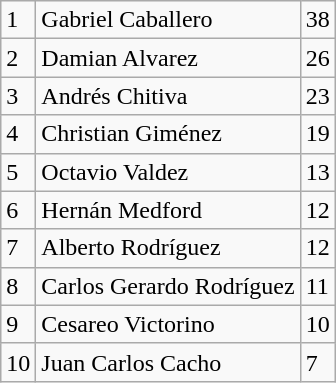<table class="wikitable" border="1">
<tr>
<td>1</td>
<td>Gabriel Caballero</td>
<td>38</td>
</tr>
<tr>
<td>2</td>
<td>Damian Alvarez</td>
<td>26</td>
</tr>
<tr>
<td>3</td>
<td>Andrés Chitiva</td>
<td>23</td>
</tr>
<tr>
<td>4</td>
<td>Christian Giménez</td>
<td>19</td>
</tr>
<tr>
<td>5</td>
<td>Octavio Valdez</td>
<td>13</td>
</tr>
<tr>
<td>6</td>
<td>Hernán Medford</td>
<td>12</td>
</tr>
<tr>
<td>7</td>
<td>Alberto Rodríguez</td>
<td>12</td>
</tr>
<tr>
<td>8</td>
<td>Carlos Gerardo Rodríguez</td>
<td>11</td>
</tr>
<tr>
<td>9</td>
<td>Cesareo Victorino</td>
<td>10</td>
</tr>
<tr>
<td>10</td>
<td>Juan Carlos Cacho</td>
<td>7</td>
</tr>
</table>
